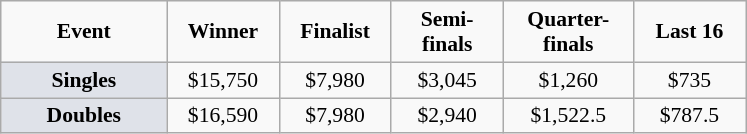<table class="wikitable" style="font-size:90%; text-align:center">
<tr>
<td width="104px"><strong>Event</strong></td>
<td width="68px"><strong>Winner</strong></td>
<td width="68px"><strong>Finalist</strong></td>
<td width="68px"><strong>Semi-finals</strong></td>
<td width="80px"><strong>Quarter-finals</strong></td>
<td width="68px"><strong>Last 16</strong></td>
</tr>
<tr>
<td bgcolor="#dfe2e9"><strong>Singles</strong></td>
<td>$15,750</td>
<td>$7,980</td>
<td>$3,045</td>
<td>$1,260</td>
<td>$735</td>
</tr>
<tr>
<td bgcolor="#dfe2e9"><strong>Doubles</strong></td>
<td>$16,590</td>
<td>$7,980</td>
<td>$2,940</td>
<td>$1,522.5</td>
<td>$787.5</td>
</tr>
</table>
